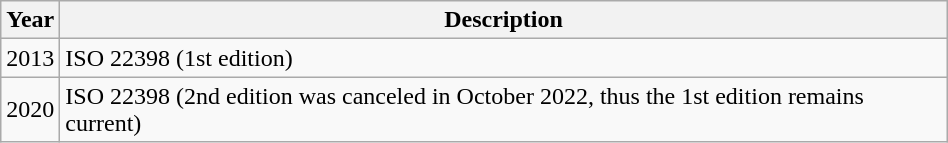<table class = "wikitable" font-size = 95%; width = 50%; background-color = transparent>
<tr>
<th>Year</th>
<th>Description</th>
</tr>
<tr>
<td align = "center">2013</td>
<td>ISO 22398 (1st edition)</td>
</tr>
<tr>
<td align = "center">2020</td>
<td>ISO 22398 (2nd edition was canceled in October 2022, thus the 1st edition remains current)</td>
</tr>
</table>
